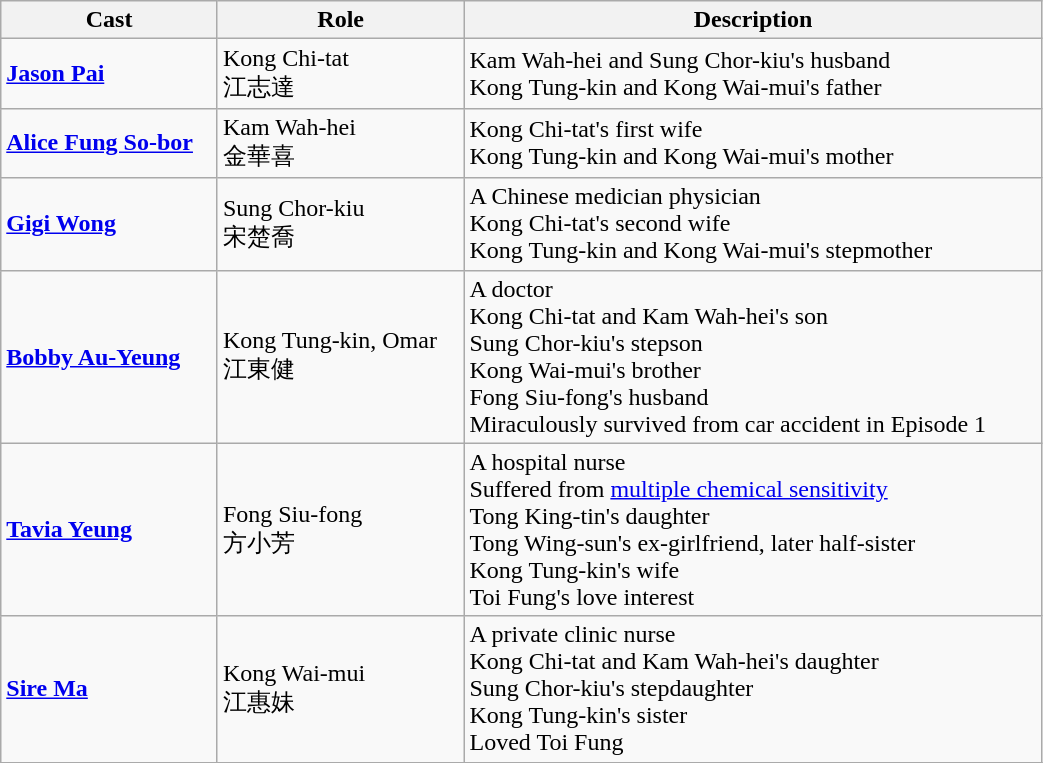<table class="wikitable" width="55%">
<tr>
<th>Cast</th>
<th>Role</th>
<th>Description</th>
</tr>
<tr>
<td><strong><a href='#'>Jason Pai</a></strong></td>
<td>Kong Chi-tat<br>江志達</td>
<td>Kam Wah-hei and Sung Chor-kiu's husband<br>Kong Tung-kin and Kong Wai-mui's father</td>
</tr>
<tr>
<td><strong><a href='#'>Alice Fung So-bor</a></strong></td>
<td>Kam Wah-hei<br>金華喜</td>
<td>Kong Chi-tat's first wife<br>Kong Tung-kin and Kong Wai-mui's mother</td>
</tr>
<tr>
<td><strong><a href='#'>Gigi Wong</a></strong></td>
<td>Sung Chor-kiu<br>宋楚喬</td>
<td>A Chinese medician physician<br>Kong Chi-tat's second wife<br>Kong Tung-kin and Kong Wai-mui's stepmother</td>
</tr>
<tr>
<td><strong><a href='#'>Bobby Au-Yeung</a></strong></td>
<td>Kong Tung-kin, Omar<br>江東健</td>
<td>A doctor<br>Kong Chi-tat and Kam Wah-hei's son<br>Sung Chor-kiu's stepson<br>Kong Wai-mui's brother<br>Fong Siu-fong's husband<br>Miraculously survived from car accident in Episode 1</td>
</tr>
<tr>
<td><strong><a href='#'>Tavia Yeung</a></strong></td>
<td>Fong Siu-fong<br>方小芳</td>
<td>A hospital nurse<br>Suffered from <a href='#'>multiple chemical sensitivity</a><br>Tong King-tin's daughter<br>Tong Wing-sun's ex-girlfriend, later half-sister<br>Kong Tung-kin's wife<br>Toi Fung's love interest</td>
</tr>
<tr>
<td><strong><a href='#'>Sire Ma</a></strong></td>
<td>Kong Wai-mui<br>江惠妹</td>
<td>A private clinic nurse<br>Kong Chi-tat and Kam Wah-hei's daughter<br>Sung Chor-kiu's stepdaughter<br>Kong Tung-kin's sister<br>Loved Toi Fung</td>
</tr>
<tr>
</tr>
</table>
